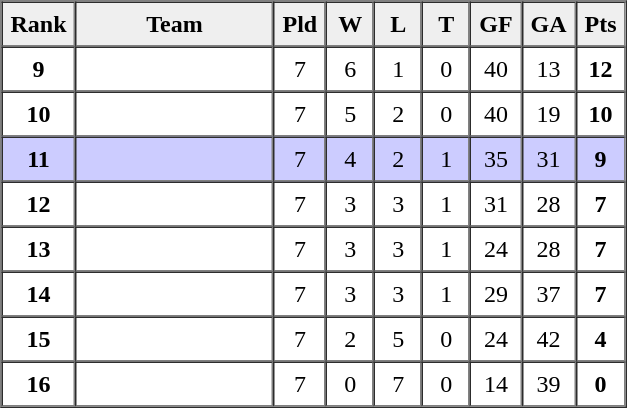<table border=1 cellpadding=5 cellspacing=0>
<tr>
<th bgcolor="#efefef" width="20">Rank</th>
<th bgcolor="#efefef" width="120">Team</th>
<th bgcolor="#efefef" width="20">Pld</th>
<th bgcolor="#efefef" width="20">W</th>
<th bgcolor="#efefef" width="20">L</th>
<th bgcolor="#efefef" width="20">T</th>
<th bgcolor="#efefef" width="20">GF</th>
<th bgcolor="#efefef" width="20">GA</th>
<th bgcolor="#efefef" width="20">Pts</th>
</tr>
<tr align=center>
<td><strong>9</strong></td>
<td align=left></td>
<td>7</td>
<td>6</td>
<td>1</td>
<td>0</td>
<td>40</td>
<td>13</td>
<td><strong>12</strong></td>
</tr>
<tr align=center>
<td><strong>10</strong></td>
<td align=left></td>
<td>7</td>
<td>5</td>
<td>2</td>
<td>0</td>
<td>40</td>
<td>19</td>
<td><strong>10</strong></td>
</tr>
<tr align=center bgcolor="ccccff">
<td><strong>11</strong></td>
<td align=left></td>
<td>7</td>
<td>4</td>
<td>2</td>
<td>1</td>
<td>35</td>
<td>31</td>
<td><strong>9</strong></td>
</tr>
<tr align=center>
<td><strong>12</strong></td>
<td align=left></td>
<td>7</td>
<td>3</td>
<td>3</td>
<td>1</td>
<td>31</td>
<td>28</td>
<td><strong>7</strong></td>
</tr>
<tr align=center>
<td><strong>13</strong></td>
<td align=left></td>
<td>7</td>
<td>3</td>
<td>3</td>
<td>1</td>
<td>24</td>
<td>28</td>
<td><strong>7</strong></td>
</tr>
<tr align=center>
<td><strong>14</strong></td>
<td align=left></td>
<td>7</td>
<td>3</td>
<td>3</td>
<td>1</td>
<td>29</td>
<td>37</td>
<td><strong>7</strong></td>
</tr>
<tr align=center>
<td><strong>15</strong></td>
<td align=left></td>
<td>7</td>
<td>2</td>
<td>5</td>
<td>0</td>
<td>24</td>
<td>42</td>
<td><strong>4</strong></td>
</tr>
<tr align=center>
<td><strong>16</strong></td>
<td align=left></td>
<td>7</td>
<td>0</td>
<td>7</td>
<td>0</td>
<td>14</td>
<td>39</td>
<td><strong>0</strong></td>
</tr>
</table>
